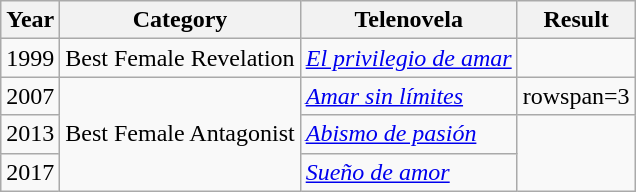<table class="wikitable">
<tr>
<th>Year</th>
<th>Category</th>
<th>Telenovela</th>
<th>Result</th>
</tr>
<tr>
<td>1999</td>
<td>Best Female Revelation</td>
<td><em><a href='#'>El privilegio de amar</a></em></td>
<td></td>
</tr>
<tr>
<td>2007</td>
<td rowspan=3>Best Female Antagonist</td>
<td><em><a href='#'>Amar sin límites</a></em></td>
<td>rowspan=3 </td>
</tr>
<tr>
<td>2013</td>
<td><em> <a href='#'>Abismo de pasión</a> </em></td>
</tr>
<tr>
<td>2017</td>
<td><em> <a href='#'>Sueño de amor</a> </em></td>
</tr>
</table>
